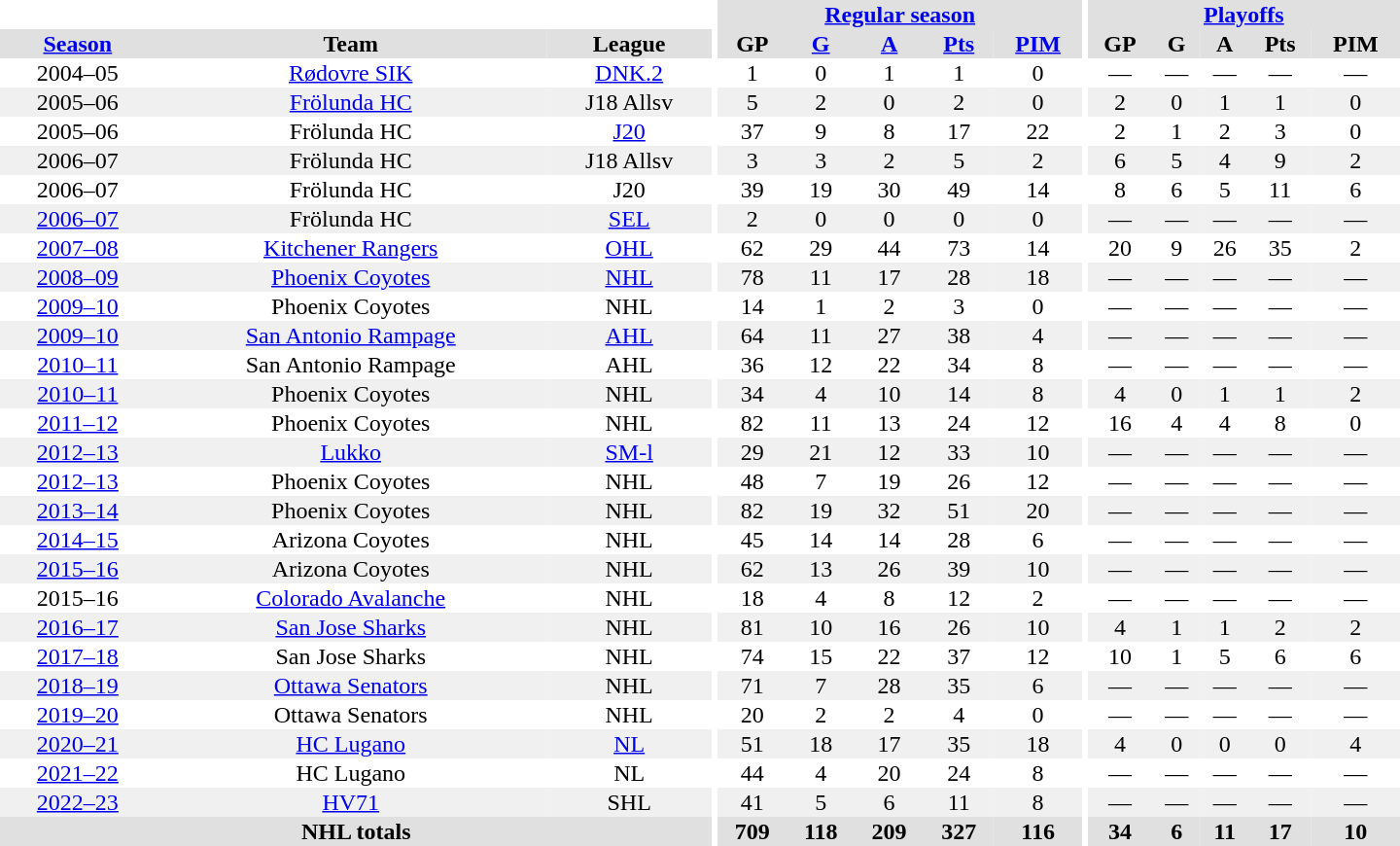<table border="0" cellpadding="1" cellspacing="0" style="text-align:center; width:60em">
<tr bgcolor="#e0e0e0">
<th colspan="3"  bgcolor="#ffffff"></th>
<th rowspan="99" bgcolor="#ffffff"></th>
<th colspan="5"><a href='#'>Regular season</a></th>
<th rowspan="99" bgcolor="#ffffff"></th>
<th colspan="5"><a href='#'>Playoffs</a></th>
</tr>
<tr bgcolor="#e0e0e0">
<th><a href='#'>Season</a></th>
<th>Team</th>
<th>League</th>
<th>GP</th>
<th><a href='#'>G</a></th>
<th><a href='#'>A</a></th>
<th><a href='#'>Pts</a></th>
<th><a href='#'>PIM</a></th>
<th>GP</th>
<th>G</th>
<th>A</th>
<th>Pts</th>
<th>PIM</th>
</tr>
<tr>
<td>2004–05</td>
<td><a href='#'>Rødovre SIK</a></td>
<td><a href='#'>DNK.2</a></td>
<td>1</td>
<td>0</td>
<td>1</td>
<td>1</td>
<td>0</td>
<td>—</td>
<td>—</td>
<td>—</td>
<td>—</td>
<td>—</td>
</tr>
<tr bgcolor="#f0f0f0">
<td>2005–06</td>
<td><a href='#'>Frölunda HC</a></td>
<td>J18 Allsv</td>
<td>5</td>
<td>2</td>
<td>0</td>
<td>2</td>
<td>0</td>
<td>2</td>
<td>0</td>
<td>1</td>
<td>1</td>
<td>0</td>
</tr>
<tr>
<td>2005–06</td>
<td>Frölunda HC</td>
<td><a href='#'>J20</a></td>
<td>37</td>
<td>9</td>
<td>8</td>
<td>17</td>
<td>22</td>
<td>2</td>
<td>1</td>
<td>2</td>
<td>3</td>
<td>0</td>
</tr>
<tr bgcolor="#f0f0f0">
<td>2006–07</td>
<td>Frölunda HC</td>
<td>J18 Allsv</td>
<td>3</td>
<td>3</td>
<td>2</td>
<td>5</td>
<td>2</td>
<td>6</td>
<td>5</td>
<td>4</td>
<td>9</td>
<td>2</td>
</tr>
<tr>
<td>2006–07</td>
<td>Frölunda HC</td>
<td>J20</td>
<td>39</td>
<td>19</td>
<td>30</td>
<td>49</td>
<td>14</td>
<td>8</td>
<td>6</td>
<td>5</td>
<td>11</td>
<td>6</td>
</tr>
<tr bgcolor="#f0f0f0">
<td><a href='#'>2006–07</a></td>
<td>Frölunda HC</td>
<td><a href='#'>SEL</a></td>
<td>2</td>
<td>0</td>
<td>0</td>
<td>0</td>
<td>0</td>
<td>—</td>
<td>—</td>
<td>—</td>
<td>—</td>
<td>—</td>
</tr>
<tr>
<td><a href='#'>2007–08</a></td>
<td><a href='#'>Kitchener Rangers</a></td>
<td><a href='#'>OHL</a></td>
<td>62</td>
<td>29</td>
<td>44</td>
<td>73</td>
<td>14</td>
<td>20</td>
<td>9</td>
<td>26</td>
<td>35</td>
<td>2</td>
</tr>
<tr bgcolor="#f0f0f0">
<td><a href='#'>2008–09</a></td>
<td><a href='#'>Phoenix Coyotes</a></td>
<td><a href='#'>NHL</a></td>
<td>78</td>
<td>11</td>
<td>17</td>
<td>28</td>
<td>18</td>
<td>—</td>
<td>—</td>
<td>—</td>
<td>—</td>
<td>—</td>
</tr>
<tr>
<td><a href='#'>2009–10</a></td>
<td>Phoenix Coyotes</td>
<td>NHL</td>
<td>14</td>
<td>1</td>
<td>2</td>
<td>3</td>
<td>0</td>
<td>—</td>
<td>—</td>
<td>—</td>
<td>—</td>
<td>—</td>
</tr>
<tr bgcolor="#f0f0f0">
<td><a href='#'>2009–10</a></td>
<td><a href='#'>San Antonio Rampage</a></td>
<td><a href='#'>AHL</a></td>
<td>64</td>
<td>11</td>
<td>27</td>
<td>38</td>
<td>4</td>
<td>—</td>
<td>—</td>
<td>—</td>
<td>—</td>
<td>—</td>
</tr>
<tr>
<td><a href='#'>2010–11</a></td>
<td>San Antonio Rampage</td>
<td>AHL</td>
<td>36</td>
<td>12</td>
<td>22</td>
<td>34</td>
<td>8</td>
<td>—</td>
<td>—</td>
<td>—</td>
<td>—</td>
<td>—</td>
</tr>
<tr bgcolor="#f0f0f0">
<td><a href='#'>2010–11</a></td>
<td>Phoenix Coyotes</td>
<td>NHL</td>
<td>34</td>
<td>4</td>
<td>10</td>
<td>14</td>
<td>8</td>
<td>4</td>
<td>0</td>
<td>1</td>
<td>1</td>
<td>2</td>
</tr>
<tr>
<td><a href='#'>2011–12</a></td>
<td>Phoenix Coyotes</td>
<td>NHL</td>
<td>82</td>
<td>11</td>
<td>13</td>
<td>24</td>
<td>12</td>
<td>16</td>
<td>4</td>
<td>4</td>
<td>8</td>
<td>0</td>
</tr>
<tr bgcolor="#f0f0f0">
<td><a href='#'>2012–13</a></td>
<td><a href='#'>Lukko</a></td>
<td><a href='#'>SM-l</a></td>
<td>29</td>
<td>21</td>
<td>12</td>
<td>33</td>
<td>10</td>
<td>—</td>
<td>—</td>
<td>—</td>
<td>—</td>
<td>—</td>
</tr>
<tr>
<td><a href='#'>2012–13</a></td>
<td>Phoenix Coyotes</td>
<td>NHL</td>
<td>48</td>
<td>7</td>
<td>19</td>
<td>26</td>
<td>12</td>
<td>—</td>
<td>—</td>
<td>—</td>
<td>—</td>
<td>—</td>
</tr>
<tr bgcolor="#f0f0f0">
<td><a href='#'>2013–14</a></td>
<td>Phoenix Coyotes</td>
<td>NHL</td>
<td>82</td>
<td>19</td>
<td>32</td>
<td>51</td>
<td>20</td>
<td>—</td>
<td>—</td>
<td>—</td>
<td>—</td>
<td>—</td>
</tr>
<tr>
<td><a href='#'>2014–15</a></td>
<td>Arizona Coyotes</td>
<td>NHL</td>
<td>45</td>
<td>14</td>
<td>14</td>
<td>28</td>
<td>6</td>
<td>—</td>
<td>—</td>
<td>—</td>
<td>—</td>
<td>—</td>
</tr>
<tr bgcolor="#f0f0f0">
<td><a href='#'>2015–16</a></td>
<td>Arizona Coyotes</td>
<td>NHL</td>
<td>62</td>
<td>13</td>
<td>26</td>
<td>39</td>
<td>10</td>
<td>—</td>
<td>—</td>
<td>—</td>
<td>—</td>
<td>—</td>
</tr>
<tr>
<td>2015–16</td>
<td><a href='#'>Colorado Avalanche</a></td>
<td>NHL</td>
<td>18</td>
<td>4</td>
<td>8</td>
<td>12</td>
<td>2</td>
<td>—</td>
<td>—</td>
<td>—</td>
<td>—</td>
<td>—</td>
</tr>
<tr bgcolor="#f0f0f0">
<td><a href='#'>2016–17</a></td>
<td><a href='#'>San Jose Sharks</a></td>
<td>NHL</td>
<td>81</td>
<td>10</td>
<td>16</td>
<td>26</td>
<td>10</td>
<td>4</td>
<td>1</td>
<td>1</td>
<td>2</td>
<td>2</td>
</tr>
<tr>
<td><a href='#'>2017–18</a></td>
<td>San Jose Sharks</td>
<td>NHL</td>
<td>74</td>
<td>15</td>
<td>22</td>
<td>37</td>
<td>12</td>
<td>10</td>
<td>1</td>
<td>5</td>
<td>6</td>
<td>6</td>
</tr>
<tr bgcolor="#f0f0f0">
<td><a href='#'>2018–19</a></td>
<td><a href='#'>Ottawa Senators</a></td>
<td>NHL</td>
<td>71</td>
<td>7</td>
<td>28</td>
<td>35</td>
<td>6</td>
<td>—</td>
<td>—</td>
<td>—</td>
<td>—</td>
<td>—</td>
</tr>
<tr>
<td><a href='#'>2019–20</a></td>
<td>Ottawa Senators</td>
<td>NHL</td>
<td>20</td>
<td>2</td>
<td>2</td>
<td>4</td>
<td>0</td>
<td>—</td>
<td>—</td>
<td>—</td>
<td>—</td>
<td>—</td>
</tr>
<tr bgcolor="#f0f0f0">
<td><a href='#'>2020–21</a></td>
<td><a href='#'>HC Lugano</a></td>
<td><a href='#'>NL</a></td>
<td>51</td>
<td>18</td>
<td>17</td>
<td>35</td>
<td>18</td>
<td>4</td>
<td>0</td>
<td>0</td>
<td>0</td>
<td>4</td>
</tr>
<tr>
<td><a href='#'>2021–22</a></td>
<td>HC Lugano</td>
<td>NL</td>
<td>44</td>
<td>4</td>
<td>20</td>
<td>24</td>
<td>8</td>
<td>—</td>
<td>—</td>
<td>—</td>
<td>—</td>
<td>—</td>
</tr>
<tr bgcolor="#f0f0f0">
<td><a href='#'>2022–23</a></td>
<td><a href='#'>HV71</a></td>
<td>SHL</td>
<td>41</td>
<td>5</td>
<td>6</td>
<td>11</td>
<td>8</td>
<td>—</td>
<td>—</td>
<td>—</td>
<td>—</td>
<td>—</td>
</tr>
<tr style="background:#e0e0e0;">
<th colspan="3">NHL totals</th>
<th>709</th>
<th>118</th>
<th>209</th>
<th>327</th>
<th>116</th>
<th>34</th>
<th>6</th>
<th>11</th>
<th>17</th>
<th>10</th>
</tr>
</table>
